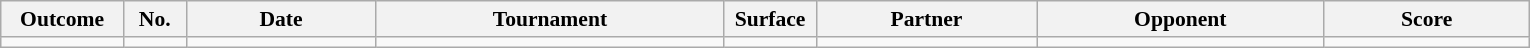<table class=wikitable style=font-size:90%>
<tr>
<th width=75>Outcome</th>
<th width=35>No.</th>
<th width=120>Date</th>
<th width=225>Tournament</th>
<th width=55>Surface</th>
<th width=140>Partner</th>
<th width=185>Opponent</th>
<th width=130>Score</th>
</tr>
<tr>
<td></td>
<td></td>
<td></td>
<td></td>
<td></td>
<td></td>
<td></td>
<td></td>
</tr>
</table>
